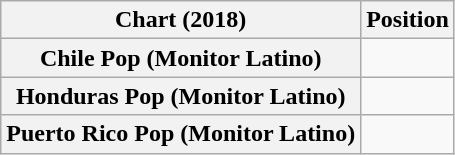<table class="wikitable plainrowheaders sortable" style="text-align:center">
<tr>
<th scope="col">Chart (2018)</th>
<th scope="col">Position</th>
</tr>
<tr>
<th scope="row">Chile Pop (Monitor Latino)</th>
<td></td>
</tr>
<tr>
<th scope="row">Honduras Pop (Monitor Latino)</th>
<td></td>
</tr>
<tr>
<th scope="row">Puerto Rico Pop (Monitor Latino)</th>
<td></td>
</tr>
</table>
